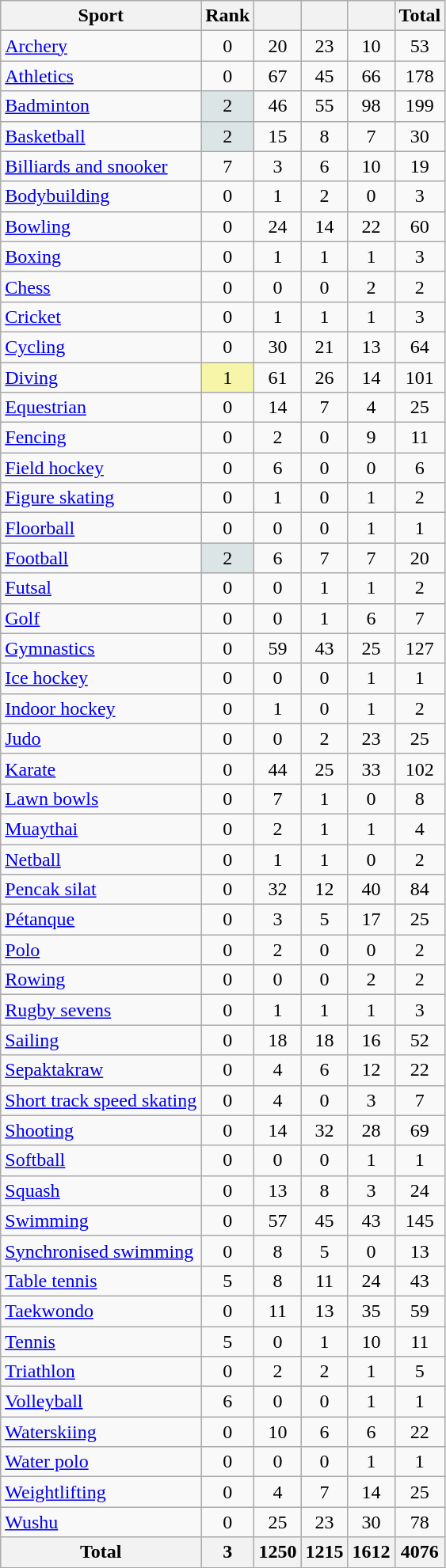<table class="wikitable sortable" style="margin-top:0em; text-align:center; font-size:100%;">
<tr>
<th>Sport</th>
<th style="width:2em;">Rank</th>
<th style="width:2em;"></th>
<th style="width:2em;"></th>
<th style="width:2em;"></th>
<th style="width:2em;">Total</th>
</tr>
<tr>
<td align=left><a href='#'>Archery</a></td>
<td>0</td>
<td>20</td>
<td>23</td>
<td>10</td>
<td>53</td>
</tr>
<tr>
<td align=left><a href='#'>Athletics</a></td>
<td>0</td>
<td>67</td>
<td>45</td>
<td>66</td>
<td>178</td>
</tr>
<tr>
<td align=left><a href='#'>Badminton</a></td>
<td bgcolor=dce5e5>2</td>
<td>46</td>
<td>55</td>
<td>98</td>
<td>199</td>
</tr>
<tr>
<td align=left><a href='#'>Basketball</a></td>
<td bgcolor=dce5e5>2</td>
<td>15</td>
<td>8</td>
<td>7</td>
<td>30</td>
</tr>
<tr>
<td align=left><a href='#'>Billiards and snooker</a></td>
<td>7</td>
<td>3</td>
<td>6</td>
<td>10</td>
<td>19</td>
</tr>
<tr>
<td align=left><a href='#'>Bodybuilding</a></td>
<td>0</td>
<td>1</td>
<td>2</td>
<td>0</td>
<td>3</td>
</tr>
<tr>
<td align=left><a href='#'>Bowling</a></td>
<td>0</td>
<td>24</td>
<td>14</td>
<td>22</td>
<td>60</td>
</tr>
<tr>
<td align=left><a href='#'>Boxing</a></td>
<td>0</td>
<td>1</td>
<td>1</td>
<td>1</td>
<td>3</td>
</tr>
<tr>
<td align=left><a href='#'>Chess</a></td>
<td>0</td>
<td>0</td>
<td>0</td>
<td>2</td>
<td>2</td>
</tr>
<tr>
<td align=left><a href='#'>Cricket</a></td>
<td>0</td>
<td>1</td>
<td>1</td>
<td>1</td>
<td>3</td>
</tr>
<tr>
<td align=left><a href='#'>Cycling</a></td>
<td>0</td>
<td>30</td>
<td>21</td>
<td>13</td>
<td>64</td>
</tr>
<tr>
<td align=left><a href='#'>Diving</a></td>
<td bgcolor=f7f6a8>1</td>
<td>61</td>
<td>26</td>
<td>14</td>
<td>101</td>
</tr>
<tr>
<td align=left><a href='#'>Equestrian</a></td>
<td>0</td>
<td>14</td>
<td>7</td>
<td>4</td>
<td>25</td>
</tr>
<tr>
<td align=left><a href='#'>Fencing</a></td>
<td>0</td>
<td>2</td>
<td>0</td>
<td>9</td>
<td>11</td>
</tr>
<tr>
<td align=left><a href='#'>Field hockey</a></td>
<td>0</td>
<td>6</td>
<td>0</td>
<td>0</td>
<td>6</td>
</tr>
<tr>
<td align=left><a href='#'>Figure skating</a></td>
<td>0</td>
<td>1</td>
<td>0</td>
<td>1</td>
<td>2</td>
</tr>
<tr>
<td align=left><a href='#'>Floorball</a></td>
<td>0</td>
<td>0</td>
<td>0</td>
<td>1</td>
<td>1</td>
</tr>
<tr>
<td align=left><a href='#'>Football</a></td>
<td bgcolor=dce5e5>2</td>
<td>6</td>
<td>7</td>
<td>7</td>
<td>20</td>
</tr>
<tr>
<td align=left><a href='#'>Futsal</a></td>
<td>0</td>
<td>0</td>
<td>1</td>
<td>1</td>
<td>2</td>
</tr>
<tr>
<td align=left><a href='#'>Golf</a></td>
<td>0</td>
<td>0</td>
<td>1</td>
<td>6</td>
<td>7</td>
</tr>
<tr>
<td align=left><a href='#'>Gymnastics</a></td>
<td>0</td>
<td>59</td>
<td>43</td>
<td>25</td>
<td>127</td>
</tr>
<tr>
<td align=left><a href='#'>Ice hockey</a></td>
<td>0</td>
<td>0</td>
<td>0</td>
<td>1</td>
<td>1</td>
</tr>
<tr>
<td align=left><a href='#'>Indoor hockey</a></td>
<td>0</td>
<td>1</td>
<td>0</td>
<td>1</td>
<td>2</td>
</tr>
<tr>
<td align=left><a href='#'>Judo</a></td>
<td>0</td>
<td>0</td>
<td>2</td>
<td>23</td>
<td>25</td>
</tr>
<tr>
<td align=left><a href='#'>Karate</a></td>
<td>0</td>
<td>44</td>
<td>25</td>
<td>33</td>
<td>102</td>
</tr>
<tr>
<td align=left><a href='#'>Lawn bowls</a></td>
<td>0</td>
<td>7</td>
<td>1</td>
<td>0</td>
<td>8</td>
</tr>
<tr>
<td align=left><a href='#'>Muaythai</a></td>
<td>0</td>
<td>2</td>
<td>1</td>
<td>1</td>
<td>4</td>
</tr>
<tr>
<td align=left><a href='#'>Netball</a></td>
<td>0</td>
<td>1</td>
<td>1</td>
<td>0</td>
<td>2</td>
</tr>
<tr>
<td align=left><a href='#'>Pencak silat</a></td>
<td>0</td>
<td>32</td>
<td>12</td>
<td>40</td>
<td>84</td>
</tr>
<tr>
<td align=left><a href='#'>Pétanque</a></td>
<td>0</td>
<td>3</td>
<td>5</td>
<td>17</td>
<td>25</td>
</tr>
<tr>
<td align=left><a href='#'>Polo</a></td>
<td>0</td>
<td>2</td>
<td>0</td>
<td>0</td>
<td>2</td>
</tr>
<tr>
<td align=left><a href='#'>Rowing</a></td>
<td>0</td>
<td>0</td>
<td>0</td>
<td>2</td>
<td>2</td>
</tr>
<tr>
<td align=left><a href='#'>Rugby sevens</a></td>
<td>0</td>
<td>1</td>
<td>1</td>
<td>1</td>
<td>3</td>
</tr>
<tr>
<td align=left><a href='#'>Sailing</a></td>
<td>0</td>
<td>18</td>
<td>18</td>
<td>16</td>
<td>52</td>
</tr>
<tr>
<td align=left><a href='#'>Sepaktakraw</a></td>
<td>0</td>
<td>4</td>
<td>6</td>
<td>12</td>
<td>22</td>
</tr>
<tr>
<td align=left><a href='#'>Short track speed skating</a></td>
<td>0</td>
<td>4</td>
<td>0</td>
<td>3</td>
<td>7</td>
</tr>
<tr>
<td align=left><a href='#'>Shooting</a></td>
<td>0</td>
<td>14</td>
<td>32</td>
<td>28</td>
<td>69</td>
</tr>
<tr>
<td align=left><a href='#'>Softball</a></td>
<td>0</td>
<td>0</td>
<td>0</td>
<td>1</td>
<td>1</td>
</tr>
<tr>
<td align=left><a href='#'>Squash</a></td>
<td>0</td>
<td>13</td>
<td>8</td>
<td>3</td>
<td>24</td>
</tr>
<tr>
<td align=left><a href='#'>Swimming</a></td>
<td>0</td>
<td>57</td>
<td>45</td>
<td>43</td>
<td>145</td>
</tr>
<tr>
<td align=left><a href='#'>Synchronised swimming</a></td>
<td>0</td>
<td>8</td>
<td>5</td>
<td>0</td>
<td>13</td>
</tr>
<tr>
<td align=left><a href='#'>Table tennis</a></td>
<td>5</td>
<td>8</td>
<td>11</td>
<td>24</td>
<td>43</td>
</tr>
<tr>
<td align=left><a href='#'>Taekwondo</a></td>
<td>0</td>
<td>11</td>
<td>13</td>
<td>35</td>
<td>59</td>
</tr>
<tr>
<td align=left><a href='#'>Tennis</a></td>
<td>5</td>
<td>0</td>
<td>1</td>
<td>10</td>
<td>11</td>
</tr>
<tr>
<td align=left><a href='#'>Triathlon</a></td>
<td>0</td>
<td>2</td>
<td>2</td>
<td>1</td>
<td>5</td>
</tr>
<tr>
<td align=left><a href='#'>Volleyball</a></td>
<td>6</td>
<td>0</td>
<td>0</td>
<td>1</td>
<td>1</td>
</tr>
<tr>
<td align=left><a href='#'>Waterskiing</a></td>
<td>0</td>
<td>10</td>
<td>6</td>
<td>6</td>
<td>22</td>
</tr>
<tr>
<td align=left><a href='#'>Water polo</a></td>
<td>0</td>
<td>0</td>
<td>0</td>
<td>1</td>
<td>1</td>
</tr>
<tr>
<td align=left><a href='#'>Weightlifting</a></td>
<td>0</td>
<td>4</td>
<td>7</td>
<td>14</td>
<td>25</td>
</tr>
<tr>
<td align=left><a href='#'>Wushu</a></td>
<td>0</td>
<td>25</td>
<td>23</td>
<td>30</td>
<td>78</td>
</tr>
<tr>
<th>Total</th>
<th>3</th>
<th>1250</th>
<th>1215</th>
<th>1612</th>
<th>4076</th>
</tr>
</table>
